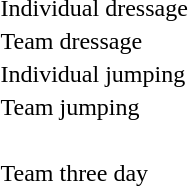<table>
<tr>
<td>Individual dressage<br></td>
<td></td>
<td></td>
<td></td>
</tr>
<tr>
<td>Team dressage<br></td>
<td></td>
<td></td>
<td></td>
</tr>
<tr>
<td>Individual jumping<br></td>
<td></td>
<td></td>
<td></td>
</tr>
<tr>
<td>Team jumping<br></td>
<td></td>
<td></td>
<td></td>
</tr>
<tr>
<td><br></td>
<td></td>
<td></td>
<td></td>
</tr>
<tr>
<td>Team three day<br></td>
<td></td>
<td></td>
<td></td>
</tr>
</table>
